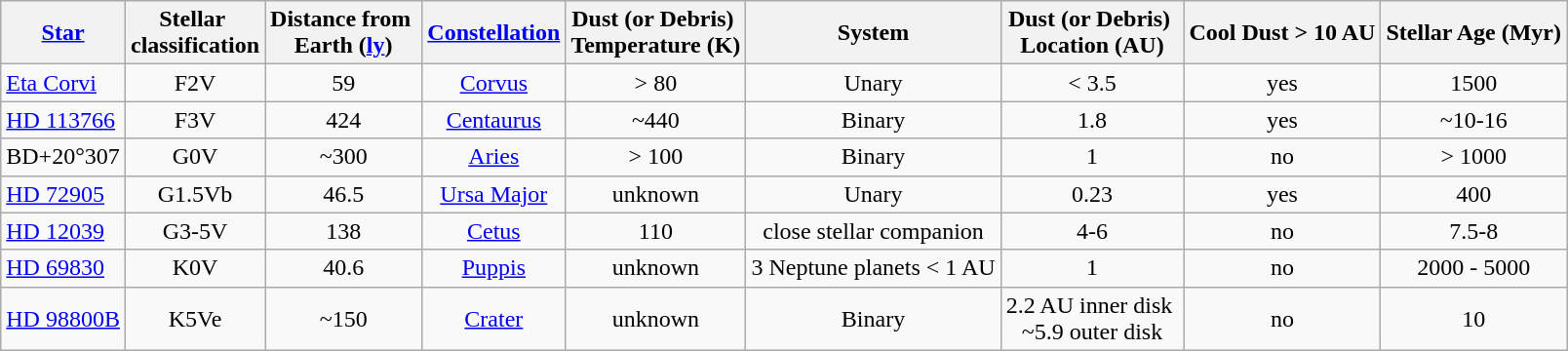<table class="wikitable" style="float:left;">
<tr>
<th><a href='#'>Star</a></th>
<th>Stellar <br>classification</th>
<th>Distance from <br>Earth (<a href='#'>ly</a>)</th>
<th><a href='#'>Constellation</a></th>
<th>Dust (or Debris) <br>Temperature (K)</th>
<th>System</th>
<th>Dust (or Debris) <br>Location (AU)</th>
<th>Cool Dust > 10 AU</th>
<th>Stellar Age (Myr)</th>
</tr>
<tr>
<td><a href='#'>Eta Corvi</a></td>
<td style="text-align:center">F2V</td>
<td style="text-align:center">59</td>
<td style="text-align:center"><a href='#'>Corvus</a></td>
<td style="text-align:center">> 80</td>
<td style="text-align:center">Unary</td>
<td style="text-align:center">< 3.5</td>
<td style="text-align:center">yes</td>
<td style="text-align:center">1500</td>
</tr>
<tr>
<td><a href='#'>HD 113766</a></td>
<td style="text-align:center">F3V</td>
<td style="text-align:center">424</td>
<td style="text-align:center"><a href='#'>Centaurus</a></td>
<td style="text-align:center">~440</td>
<td style="text-align:center">Binary</td>
<td style="text-align:center">1.8</td>
<td style="text-align:center">yes </td>
<td style="text-align:center">~10-16</td>
</tr>
<tr>
<td>BD+20°307</td>
<td style="text-align:center">G0V</td>
<td style="text-align:center">~300</td>
<td style="text-align:center"><a href='#'>Aries</a></td>
<td style="text-align:center">> 100</td>
<td style="text-align:center">Binary</td>
<td style="text-align:center">1</td>
<td style="text-align:center">no</td>
<td style="text-align:center">> 1000</td>
</tr>
<tr>
<td><a href='#'>HD 72905</a></td>
<td style="text-align:center">G1.5Vb</td>
<td style="text-align:center">46.5</td>
<td style="text-align:center"><a href='#'>Ursa Major</a></td>
<td style="text-align:center">unknown</td>
<td style="text-align:center">Unary</td>
<td style="text-align:center">0.23</td>
<td style="text-align:center">yes</td>
<td style="text-align:center">400</td>
</tr>
<tr>
<td><a href='#'>HD 12039</a></td>
<td style="text-align:center">G3-5V</td>
<td style="text-align:center">138</td>
<td style="text-align:center"><a href='#'>Cetus</a></td>
<td style="text-align:center">110</td>
<td style="text-align:center">close stellar companion</td>
<td style="text-align:center">4-6</td>
<td style="text-align:center">no</td>
<td style="text-align:center">7.5-8</td>
</tr>
<tr>
<td><a href='#'>HD 69830</a></td>
<td style="text-align:center">K0V</td>
<td style="text-align:center">40.6</td>
<td style="text-align:center"><a href='#'>Puppis</a></td>
<td style="text-align:center">unknown</td>
<td style="text-align:center">3 Neptune planets < 1 AU</td>
<td style="text-align:center">1</td>
<td style="text-align:center">no </td>
<td style="text-align:center">2000  - 5000</td>
</tr>
<tr>
<td><a href='#'>HD 98800B</a></td>
<td style="text-align:center">K5Ve</td>
<td style="text-align:center">~150</td>
<td style="text-align:center"><a href='#'>Crater</a></td>
<td style="text-align:center">unknown</td>
<td style="text-align:center">Binary</td>
<td style="text-align:center">2.2 AU inner disk <br>~5.9 outer disk</td>
<td style="text-align:center">no</td>
<td style="text-align:center">10</td>
</tr>
</table>
